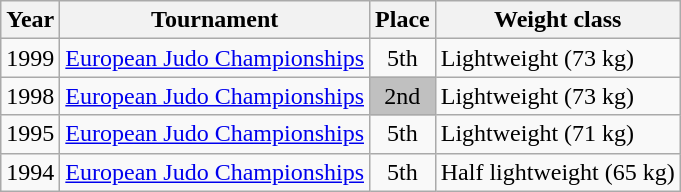<table class=wikitable>
<tr>
<th>Year</th>
<th>Tournament</th>
<th>Place</th>
<th>Weight class</th>
</tr>
<tr>
<td>1999</td>
<td><a href='#'>European Judo Championships</a></td>
<td align="center">5th</td>
<td>Lightweight (73 kg)</td>
</tr>
<tr>
<td>1998</td>
<td><a href='#'>European Judo Championships</a></td>
<td bgcolor="silver" align="center">2nd</td>
<td>Lightweight (73 kg)</td>
</tr>
<tr>
<td>1995</td>
<td><a href='#'>European Judo Championships</a></td>
<td align="center">5th</td>
<td>Lightweight (71 kg)</td>
</tr>
<tr>
<td>1994</td>
<td><a href='#'>European Judo Championships</a></td>
<td align="center">5th</td>
<td>Half lightweight (65 kg)</td>
</tr>
</table>
